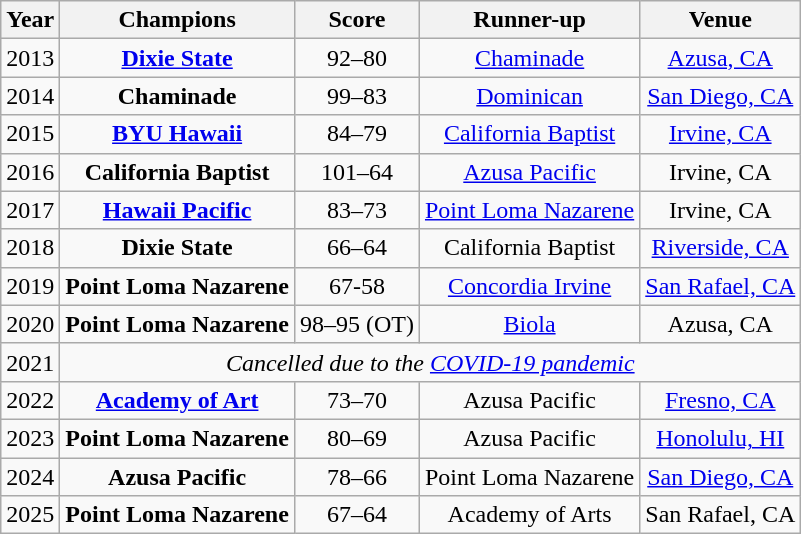<table class="wikitable sortable">
<tr>
<th>Year</th>
<th>Champions</th>
<th>Score</th>
<th>Runner-up</th>
<th>Venue</th>
</tr>
<tr align=center>
<td>2013</td>
<td><strong><a href='#'>Dixie State</a></strong></td>
<td>92–80</td>
<td><a href='#'>Chaminade</a></td>
<td><a href='#'>Azusa, CA</a></td>
</tr>
<tr align=center>
<td>2014</td>
<td><strong>Chaminade</strong></td>
<td>99–83</td>
<td><a href='#'>Dominican</a></td>
<td><a href='#'>San Diego, CA</a></td>
</tr>
<tr align=center>
<td>2015</td>
<td><strong><a href='#'>BYU Hawaii</a></strong></td>
<td>84–79</td>
<td><a href='#'>California Baptist</a></td>
<td><a href='#'>Irvine, CA</a></td>
</tr>
<tr align=center>
<td>2016</td>
<td><strong>California Baptist</strong></td>
<td>101–64</td>
<td><a href='#'>Azusa Pacific</a></td>
<td>Irvine, CA</td>
</tr>
<tr align=center>
<td>2017</td>
<td><strong><a href='#'>Hawaii Pacific</a></strong></td>
<td>83–73</td>
<td><a href='#'>Point Loma Nazarene</a></td>
<td>Irvine, CA</td>
</tr>
<tr align=center>
<td>2018</td>
<td><strong>Dixie State</strong></td>
<td>66–64</td>
<td>California Baptist</td>
<td><a href='#'>Riverside, CA</a></td>
</tr>
<tr align=center>
<td>2019</td>
<td><strong>Point Loma Nazarene</strong></td>
<td>67-58</td>
<td><a href='#'>Concordia Irvine</a></td>
<td><a href='#'>San Rafael, CA</a></td>
</tr>
<tr align=center>
<td>2020</td>
<td><strong>Point Loma Nazarene</strong></td>
<td>98–95 (OT)</td>
<td><a href='#'>Biola</a></td>
<td>Azusa, CA</td>
</tr>
<tr align=center>
<td>2021</td>
<td colspan=4><em>Cancelled due to the <a href='#'>COVID-19 pandemic</a></em></td>
</tr>
<tr align=center>
<td>2022</td>
<td><strong><a href='#'>Academy of Art</a></strong></td>
<td>73–70</td>
<td>Azusa Pacific</td>
<td><a href='#'>Fresno, CA</a></td>
</tr>
<tr align=center>
<td>2023</td>
<td><strong>Point Loma Nazarene</strong></td>
<td>80–69</td>
<td>Azusa Pacific</td>
<td><a href='#'>Honolulu, HI</a></td>
</tr>
<tr align=center>
<td>2024</td>
<td><strong>Azusa Pacific</strong></td>
<td>78–66</td>
<td>Point Loma Nazarene</td>
<td><a href='#'>San Diego, CA</a></td>
</tr>
<tr align=center>
<td>2025</td>
<td><strong>Point Loma Nazarene</strong></td>
<td>67–64</td>
<td>Academy of Arts</td>
<td>San Rafael, CA</td>
</tr>
</table>
